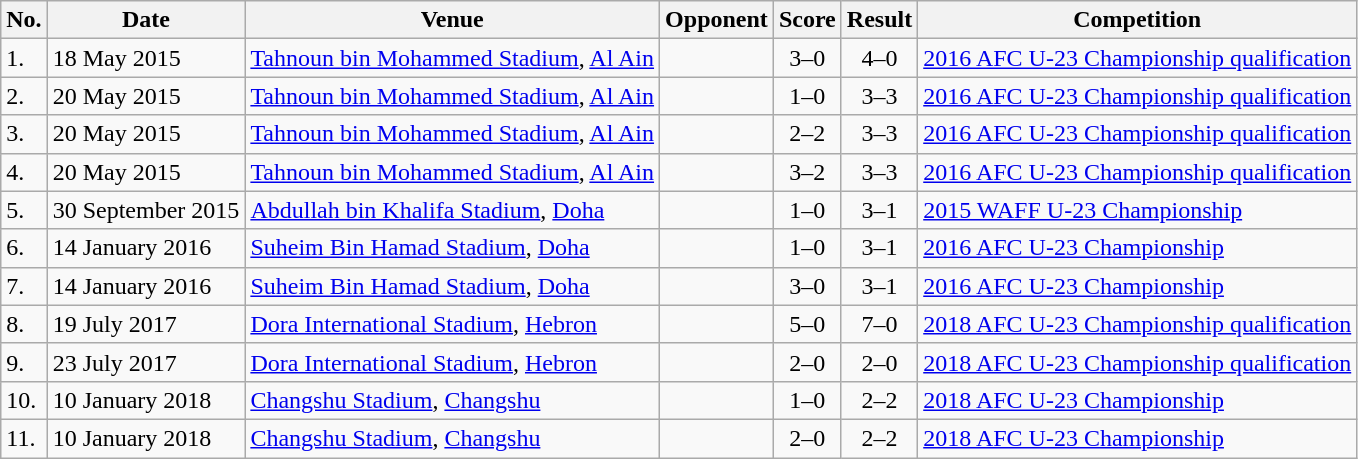<table class="wikitable">
<tr>
<th>No.</th>
<th>Date</th>
<th>Venue</th>
<th>Opponent</th>
<th>Score</th>
<th>Result</th>
<th>Competition</th>
</tr>
<tr>
<td>1.</td>
<td>18 May 2015</td>
<td><a href='#'>Tahnoun bin Mohammed Stadium</a>, <a href='#'>Al Ain</a></td>
<td></td>
<td style="text-align:center;">3–0</td>
<td style="text-align:center;">4–0</td>
<td><a href='#'>2016 AFC U-23 Championship qualification</a></td>
</tr>
<tr>
<td>2.</td>
<td>20 May 2015</td>
<td><a href='#'>Tahnoun bin Mohammed Stadium</a>, <a href='#'>Al Ain</a></td>
<td></td>
<td style="text-align:center;">1–0</td>
<td style="text-align:center;">3–3</td>
<td><a href='#'>2016 AFC U-23 Championship qualification</a></td>
</tr>
<tr>
<td>3.</td>
<td>20 May 2015</td>
<td><a href='#'>Tahnoun bin Mohammed Stadium</a>, <a href='#'>Al Ain</a></td>
<td></td>
<td style="text-align:center;">2–2</td>
<td style="text-align:center;">3–3</td>
<td><a href='#'>2016 AFC U-23 Championship qualification</a></td>
</tr>
<tr>
<td>4.</td>
<td>20 May 2015</td>
<td><a href='#'>Tahnoun bin Mohammed Stadium</a>, <a href='#'>Al Ain</a></td>
<td></td>
<td style="text-align:center;">3–2</td>
<td style="text-align:center;">3–3</td>
<td><a href='#'>2016 AFC U-23 Championship qualification</a></td>
</tr>
<tr>
<td>5.</td>
<td>30 September 2015</td>
<td><a href='#'>Abdullah bin Khalifa Stadium</a>, <a href='#'>Doha</a></td>
<td></td>
<td style="text-align:center;">1–0</td>
<td style="text-align:center;">3–1</td>
<td><a href='#'>2015 WAFF U-23 Championship</a></td>
</tr>
<tr>
<td>6.</td>
<td>14 January 2016</td>
<td><a href='#'>Suheim Bin Hamad Stadium</a>, <a href='#'>Doha</a></td>
<td></td>
<td style="text-align:center;">1–0</td>
<td style="text-align:center;">3–1</td>
<td><a href='#'>2016 AFC U-23 Championship</a></td>
</tr>
<tr>
<td>7.</td>
<td>14 January 2016</td>
<td><a href='#'>Suheim Bin Hamad Stadium</a>, <a href='#'>Doha</a></td>
<td></td>
<td style="text-align:center;">3–0</td>
<td style="text-align:center;">3–1</td>
<td><a href='#'>2016 AFC U-23 Championship</a></td>
</tr>
<tr>
<td>8.</td>
<td>19 July 2017</td>
<td><a href='#'>Dora International Stadium</a>, <a href='#'>Hebron</a></td>
<td></td>
<td style="text-align:center;">5–0</td>
<td style="text-align:center;">7–0</td>
<td><a href='#'>2018 AFC U-23 Championship qualification</a></td>
</tr>
<tr>
<td>9.</td>
<td>23 July 2017</td>
<td><a href='#'>Dora International Stadium</a>, <a href='#'>Hebron</a></td>
<td></td>
<td style="text-align:center;">2–0</td>
<td style="text-align:center;">2–0</td>
<td><a href='#'>2018 AFC U-23 Championship qualification</a></td>
</tr>
<tr>
<td>10.</td>
<td>10 January 2018</td>
<td><a href='#'>Changshu Stadium</a>, <a href='#'>Changshu</a></td>
<td></td>
<td style="text-align:center;">1–0</td>
<td style="text-align:center;">2–2</td>
<td><a href='#'>2018 AFC U-23 Championship</a></td>
</tr>
<tr>
<td>11.</td>
<td>10 January 2018</td>
<td><a href='#'>Changshu Stadium</a>, <a href='#'>Changshu</a></td>
<td></td>
<td style="text-align:center;">2–0</td>
<td style="text-align:center;">2–2</td>
<td><a href='#'>2018 AFC U-23 Championship</a></td>
</tr>
</table>
